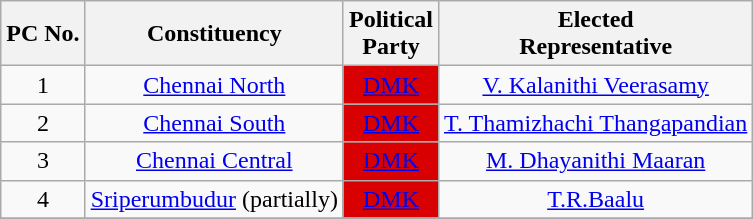<table class="wikitable" style="margin-left: .5em; text-align: center;">
<tr>
<th>PC No.</th>
<th>Constituency</th>
<th>Political <br>Party</th>
<th>Elected <br> Representative</th>
</tr>
<tr>
<td>1</td>
<td><a href='#'>Chennai North</a></td>
<td style="background-color: #D80000"><a href='#'>DMK</a></td>
<td><a href='#'>V. Kalanithi Veerasamy</a></td>
</tr>
<tr>
<td>2</td>
<td><a href='#'>Chennai South</a></td>
<td style="background-color:#D80000"><a href='#'>DMK</a></td>
<td><a href='#'>T. Thamizhachi Thangapandian</a></td>
</tr>
<tr>
<td>3</td>
<td><a href='#'>Chennai Central</a></td>
<td style="background-color: #D80000"><a href='#'>DMK</a></td>
<td><a href='#'>M. Dhayanithi Maaran</a></td>
</tr>
<tr>
<td>4</td>
<td><a href='#'>Sriperumbudur</a> (partially)</td>
<td style="background-color: #D80000"><a href='#'>DMK</a></td>
<td><a href='#'>T.R.Baalu</a></td>
</tr>
<tr>
</tr>
</table>
